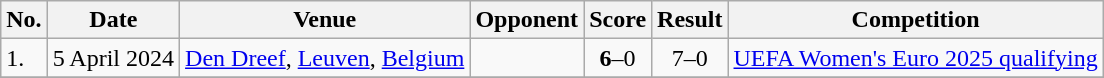<table class="wikitable">
<tr>
<th scope="col">No.</th>
<th scope="col">Date</th>
<th scope="col">Venue</th>
<th scope="col">Opponent</th>
<th scope="col">Score</th>
<th scope="col">Result</th>
<th scope="col">Competition</th>
</tr>
<tr>
<td>1.</td>
<td>5 April 2024</td>
<td><a href='#'>Den Dreef</a>, <a href='#'>Leuven</a>, <a href='#'>Belgium</a></td>
<td></td>
<td align=center><strong>6</strong>–0</td>
<td align=center>7–0</td>
<td><a href='#'>UEFA Women's Euro 2025 qualifying</a></td>
</tr>
<tr>
</tr>
</table>
